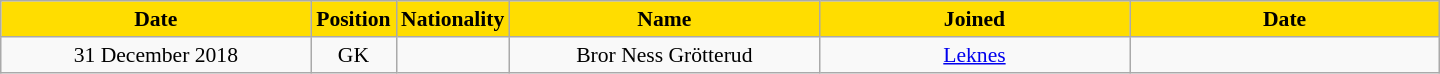<table class="wikitable"  style="text-align:center; font-size:90%; ">
<tr>
<th style="background:#FFDD00; color:black; width:200px;">Date</th>
<th style="background:#FFDD00; color:black; width:50px;">Position</th>
<th style="background:#FFDD00; color:black; width:50px;">Nationality</th>
<th style="background:#FFDD00; color:black; width:200px;">Name</th>
<th style="background:#FFDD00; color:black; width:200px;">Joined</th>
<th style="background:#FFDD00; color:black; width:200px;">Date</th>
</tr>
<tr>
<td>31 December 2018</td>
<td>GK</td>
<td></td>
<td>Bror Ness Grötterud</td>
<td><a href='#'>Leknes</a></td>
<td></td>
</tr>
</table>
